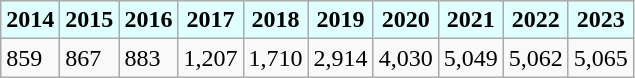<table class="wikitable">
<tr align="center" style="background:#e0ffff;">
<td><strong>2014</strong></td>
<td><strong>2015</strong></td>
<td><strong>2016</strong></td>
<td><strong>2017</strong></td>
<td><strong>2018</strong></td>
<td><strong>2019</strong></td>
<td><strong>2020</strong></td>
<td><strong>2021</strong></td>
<td><strong>2022</strong></td>
<td><strong>2023</strong></td>
</tr>
<tr>
<td>859</td>
<td>867</td>
<td>883</td>
<td>1,207</td>
<td>1,710</td>
<td>2,914</td>
<td>4,030</td>
<td>5,049</td>
<td>5,062</td>
<td>5,065</td>
</tr>
</table>
